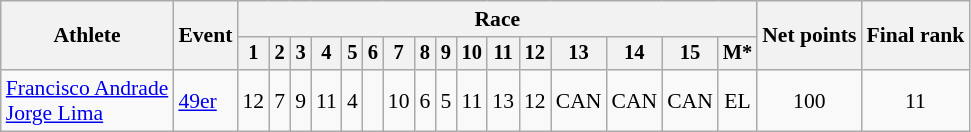<table class="wikitable" style="font-size:90%">
<tr>
<th rowspan=2>Athlete</th>
<th rowspan=2>Event</th>
<th colspan=16>Race</th>
<th rowspan=2>Net points</th>
<th rowspan=2>Final rank</th>
</tr>
<tr style="font-size:95%">
<th>1</th>
<th>2</th>
<th>3</th>
<th>4</th>
<th>5</th>
<th>6</th>
<th>7</th>
<th>8</th>
<th>9</th>
<th>10</th>
<th>11</th>
<th>12</th>
<th>13</th>
<th>14</th>
<th>15</th>
<th>M*</th>
</tr>
<tr align=center>
<td align=left><a href='#'>Francisco Andrade</a><br><a href='#'>Jorge Lima</a></td>
<td align=left><a href='#'>49er</a></td>
<td>12</td>
<td>7</td>
<td>9</td>
<td>11</td>
<td>4</td>
<td><s></s></td>
<td>10</td>
<td>6</td>
<td>5</td>
<td>11</td>
<td>13</td>
<td>12</td>
<td>CAN</td>
<td>CAN</td>
<td>CAN</td>
<td>EL</td>
<td>100</td>
<td>11</td>
</tr>
</table>
